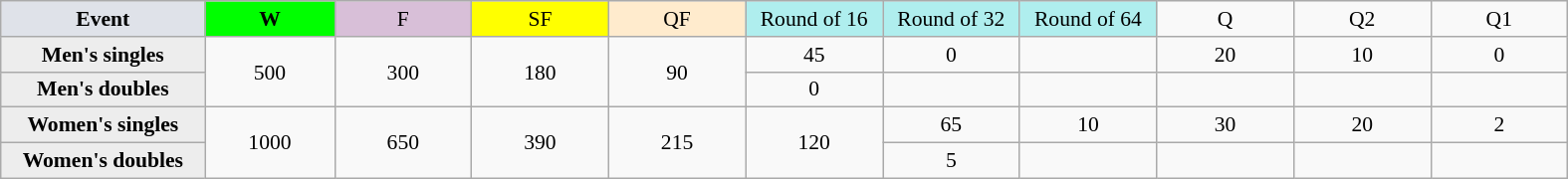<table class=wikitable style=font-size:90%;text-align:center>
<tr>
<td style="width:130px; background:#dfe2e9;"><strong>Event</strong></td>
<td style="width:80px; background:lime;"><strong>W</strong></td>
<td style="width:85px; background:thistle;">F</td>
<td style="width:85px; background:#ff0;">SF</td>
<td style="width:85px; background:#ffebcd;">QF</td>
<td style="width:85px; background:#afeeee;">Round of 16</td>
<td style="width:85px; background:#afeeee;">Round of 32</td>
<td style="width:85px; background:#afeeee;">Round of 64</td>
<td width=85>Q</td>
<td width=85>Q2</td>
<td width=85>Q1</td>
</tr>
<tr>
<th style="background:#ededed;">Men's singles</th>
<td rowspan=2>500</td>
<td rowspan=2>300</td>
<td rowspan=2>180</td>
<td rowspan=2>90</td>
<td>45</td>
<td>0</td>
<td></td>
<td>20</td>
<td>10</td>
<td>0</td>
</tr>
<tr>
<th style="background:#ededed;">Men's doubles</th>
<td>0</td>
<td></td>
<td></td>
<td></td>
<td></td>
<td></td>
</tr>
<tr>
<th style="background:#ededed;">Women's singles</th>
<td rowspan=2>1000</td>
<td rowspan=2>650</td>
<td rowspan=2>390</td>
<td rowspan=2>215</td>
<td rowspan=2>120</td>
<td>65</td>
<td>10</td>
<td>30</td>
<td>20</td>
<td>2</td>
</tr>
<tr>
<th style="background:#ededed;">Women's doubles</th>
<td>5</td>
<td></td>
<td></td>
<td></td>
<td></td>
</tr>
</table>
